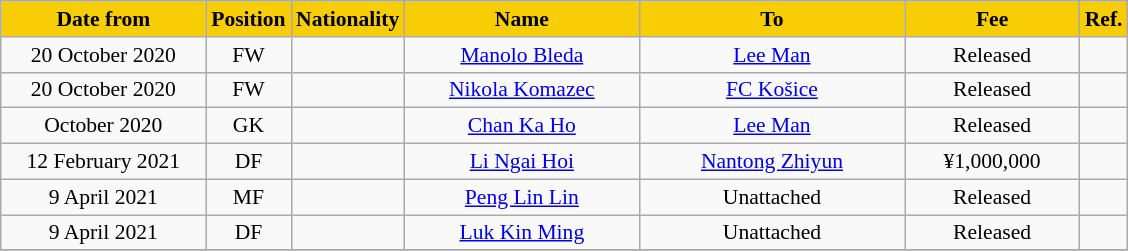<table class="wikitable"  style="text-align:center; font-size:90%;">
<tr>
<th style="background:#f7cd06; color:#000000; width:130px;">Date from</th>
<th style="background:#f7cd06; color:#000000; width:50px;">Position</th>
<th style="background:#f7cd06; color:#000000; width:50px;">Nationality</th>
<th style="background:#f7cd06; color:#000000; width:150px;">Name</th>
<th style="background:#f7cd06; color:#000000; width:170px;">To</th>
<th style="background:#f7cd06; color:#000000; width:110px;">Fee</th>
<th style="background:#f7cd06; color:#000000; width:25px;">Ref.</th>
</tr>
<tr>
<td>20 October 2020</td>
<td>FW</td>
<td></td>
<td><a href='#'>Manolo Bleda</a></td>
<td><a href='#'>Lee Man</a></td>
<td>Released</td>
<td></td>
</tr>
<tr>
<td>20 October 2020</td>
<td>FW</td>
<td></td>
<td><a href='#'>Nikola Komazec</a></td>
<td> <a href='#'>FC Košice</a></td>
<td>Released</td>
<td></td>
</tr>
<tr>
<td>October 2020</td>
<td>GK</td>
<td></td>
<td><a href='#'>Chan Ka Ho</a></td>
<td><a href='#'>Lee Man</a></td>
<td>Released</td>
<td></td>
</tr>
<tr>
<td>12 February 2021</td>
<td>DF</td>
<td></td>
<td><a href='#'>Li Ngai Hoi</a></td>
<td> <a href='#'>Nantong Zhiyun</a></td>
<td>¥1,000,000</td>
<td></td>
</tr>
<tr>
<td>9 April 2021</td>
<td>MF</td>
<td></td>
<td><a href='#'>Peng Lin Lin</a></td>
<td>Unattached</td>
<td>Released</td>
<td></td>
</tr>
<tr>
<td>9 April 2021</td>
<td>DF</td>
<td></td>
<td><a href='#'>Luk Kin Ming</a></td>
<td>Unattached</td>
<td>Released</td>
<td></td>
</tr>
<tr>
</tr>
</table>
